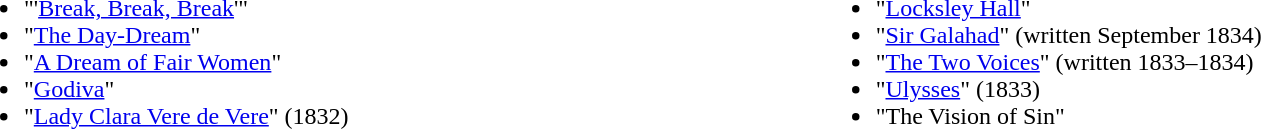<table style="width: 90%; align: left; margin-left: 15px">
<tr valign="top">
<td width="50%"><br><ul><li>"'<a href='#'>Break, Break, Break</a>'"</li><li>"<a href='#'>The Day-Dream</a>"</li><li>"<a href='#'>A Dream of Fair Women</a>"</li><li>"<a href='#'>Godiva</a>"</li><li>"<a href='#'>Lady Clara Vere de Vere</a>" (1832)</li></ul></td>
<td><br><ul><li>"<a href='#'>Locksley Hall</a>"</li><li>"<a href='#'>Sir Galahad</a>" (written September 1834)</li><li>"<a href='#'>The Two Voices</a>" (written 1833–1834)</li><li>"<a href='#'>Ulysses</a>" (1833)</li><li>"The Vision of Sin"</li></ul></td>
</tr>
</table>
